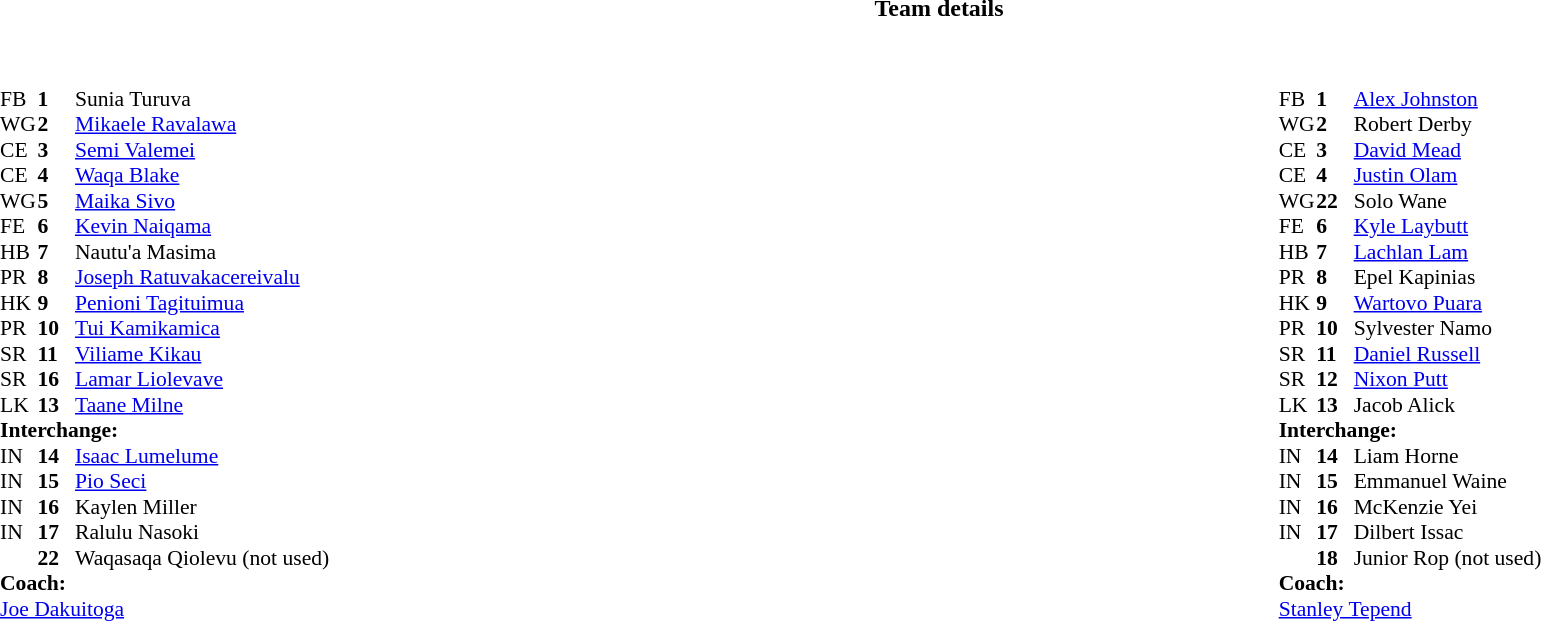<table border="0" width="100%" class="collapsible collapsed">
<tr>
<th>Team details</th>
</tr>
<tr>
<td><br><table width="100%">
<tr>
<td valign="top" width="50%"><br><table style="font-size: 90%" cellspacing="0" cellpadding="0">
<tr>
<th width="25"></th>
<th width="25"></th>
</tr>
<tr>
<td>FB</td>
<td><strong>1</strong></td>
<td>Sunia Turuva</td>
</tr>
<tr>
<td>WG</td>
<td><strong>2</strong></td>
<td><a href='#'>Mikaele Ravalawa</a></td>
</tr>
<tr>
<td>CE</td>
<td><strong>3</strong></td>
<td><a href='#'>Semi Valemei</a></td>
</tr>
<tr>
<td>CE</td>
<td><strong>4</strong></td>
<td><a href='#'>Waqa Blake</a></td>
</tr>
<tr>
<td>WG</td>
<td><strong>5</strong></td>
<td><a href='#'>Maika Sivo</a></td>
</tr>
<tr>
<td>FE</td>
<td><strong>6</strong></td>
<td><a href='#'>Kevin Naiqama</a></td>
</tr>
<tr>
<td>HB</td>
<td><strong>7</strong></td>
<td>Nautu'a Masima</td>
</tr>
<tr>
<td>PR</td>
<td><strong>8</strong></td>
<td><a href='#'>Joseph Ratuvakacereivalu</a></td>
</tr>
<tr>
<td>HK</td>
<td><strong>9</strong></td>
<td><a href='#'>Penioni Tagituimua</a></td>
</tr>
<tr>
<td>PR</td>
<td><strong>10</strong></td>
<td><a href='#'>Tui Kamikamica</a></td>
</tr>
<tr>
<td>SR</td>
<td><strong>11</strong></td>
<td><a href='#'>Viliame Kikau</a></td>
</tr>
<tr>
<td>SR</td>
<td><strong>16</strong></td>
<td><a href='#'>Lamar Liolevave</a></td>
</tr>
<tr>
<td>LK</td>
<td><strong>13</strong></td>
<td><a href='#'>Taane Milne</a></td>
</tr>
<tr>
<td colspan=3><strong>Interchange:</strong></td>
</tr>
<tr>
<td>IN</td>
<td><strong>14</strong></td>
<td><a href='#'>Isaac Lumelume</a></td>
</tr>
<tr>
<td>IN</td>
<td><strong>15</strong></td>
<td><a href='#'>Pio Seci</a></td>
</tr>
<tr>
<td>IN</td>
<td><strong>16</strong></td>
<td>Kaylen Miller</td>
</tr>
<tr>
<td>IN</td>
<td><strong>17</strong></td>
<td>Ralulu Nasoki</td>
</tr>
<tr>
<td></td>
<td><strong>22</strong></td>
<td>Waqasaqa Qiolevu (not used)</td>
</tr>
<tr>
<td colspan=3><strong>Coach:</strong></td>
</tr>
<tr>
<td colspan="3"> <a href='#'>Joe Dakuitoga</a></td>
</tr>
</table>
</td>
<td valign="top" width="50%"><br><table style="font-size: 90%" cellspacing="0" cellpadding="0" align="center">
<tr>
<th width="25"></th>
<th width="25"></th>
</tr>
<tr>
<td>FB</td>
<td><strong>1</strong></td>
<td><a href='#'>Alex Johnston</a></td>
</tr>
<tr>
<td>WG</td>
<td><strong>2</strong></td>
<td>Robert Derby</td>
</tr>
<tr>
<td>CE</td>
<td><strong>3</strong></td>
<td><a href='#'>David Mead</a></td>
</tr>
<tr>
<td>CE</td>
<td><strong>4</strong></td>
<td><a href='#'>Justin Olam</a></td>
</tr>
<tr>
<td>WG</td>
<td><strong>22</strong></td>
<td>Solo Wane</td>
</tr>
<tr>
<td>FE</td>
<td><strong>6</strong></td>
<td><a href='#'>Kyle Laybutt</a></td>
</tr>
<tr>
<td>HB</td>
<td><strong>7</strong></td>
<td><a href='#'>Lachlan Lam</a></td>
</tr>
<tr>
<td>PR</td>
<td><strong>8</strong></td>
<td>Epel Kapinias</td>
</tr>
<tr>
<td>HK</td>
<td><strong>9</strong></td>
<td><a href='#'>Wartovo Puara</a></td>
</tr>
<tr>
<td>PR</td>
<td><strong>10</strong></td>
<td>Sylvester Namo</td>
</tr>
<tr>
<td>SR</td>
<td><strong>11</strong></td>
<td><a href='#'>Daniel Russell</a></td>
</tr>
<tr>
<td>SR</td>
<td><strong>12</strong></td>
<td><a href='#'>Nixon Putt</a></td>
</tr>
<tr>
<td>LK</td>
<td><strong>13</strong></td>
<td>Jacob Alick</td>
</tr>
<tr>
<td colspan=3><strong>Interchange:</strong></td>
</tr>
<tr>
<td>IN</td>
<td><strong>14</strong></td>
<td>Liam Horne</td>
</tr>
<tr>
<td>IN</td>
<td><strong>15</strong></td>
<td>Emmanuel Waine</td>
</tr>
<tr>
<td>IN</td>
<td><strong>16</strong></td>
<td>McKenzie Yei</td>
</tr>
<tr>
<td>IN</td>
<td><strong>17</strong></td>
<td>Dilbert Issac</td>
</tr>
<tr>
<td></td>
<td><strong>18</strong></td>
<td>Junior Rop (not used)</td>
</tr>
<tr>
<td colspan=3><strong>Coach:</strong></td>
</tr>
<tr>
<td colspan="3"> <a href='#'>Stanley Tepend</a></td>
</tr>
</table>
</td>
</tr>
</table>
</td>
</tr>
</table>
